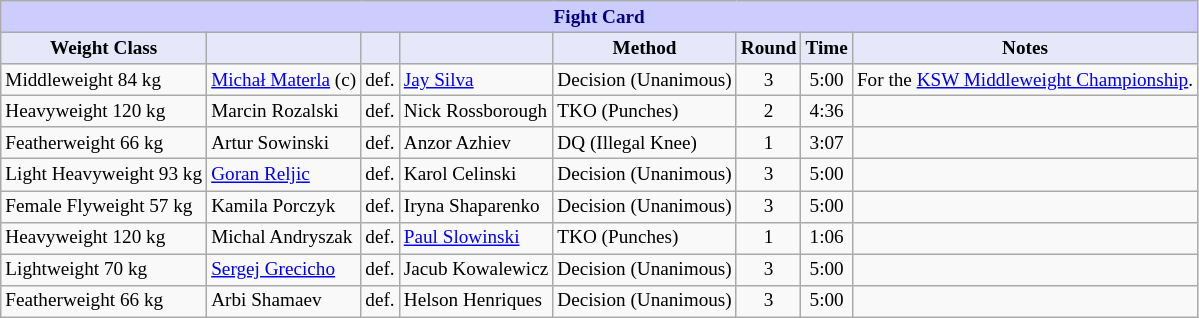<table class="wikitable" style="font-size: 80%;">
<tr>
<th colspan="8" style="background-color: #ccf; color: #000080; text-align: center;"><strong>Fight Card</strong></th>
</tr>
<tr>
<th colspan="1" style="background-color: #E6E8FA; color: #000000; text-align: center;">Weight Class</th>
<th colspan="1" style="background-color: #E6E8FA; color: #000000; text-align: center;"></th>
<th colspan="1" style="background-color: #E6E8FA; color: #000000; text-align: center;"></th>
<th colspan="1" style="background-color: #E6E8FA; color: #000000; text-align: center;"></th>
<th colspan="1" style="background-color: #E6E8FA; color: #000000; text-align: center;">Method</th>
<th colspan="1" style="background-color: #E6E8FA; color: #000000; text-align: center;">Round</th>
<th colspan="1" style="background-color: #E6E8FA; color: #000000; text-align: center;">Time</th>
<th colspan="1" style="background-color: #E6E8FA; color: #000000; text-align: center;">Notes</th>
</tr>
<tr>
<td>Middleweight 84 kg</td>
<td> <a href='#'>Michał Materla</a> (c)</td>
<td>def.</td>
<td> <a href='#'>Jay Silva</a></td>
<td>Decision (Unanimous)</td>
<td align=center>3</td>
<td align=center>5:00</td>
<td>For the <a href='#'>KSW Middleweight Championship</a>.</td>
</tr>
<tr>
<td>Heavyweight 120 kg</td>
<td> Marcin Rozalski</td>
<td>def.</td>
<td> Nick Rossborough</td>
<td>TKO (Punches)</td>
<td align=center>2</td>
<td align=center>4:36</td>
<td></td>
</tr>
<tr>
<td>Featherweight 66 kg</td>
<td> Artur Sowinski</td>
<td>def.</td>
<td> Anzor Azhiev</td>
<td>DQ (Illegal Knee)</td>
<td align=center>1</td>
<td align=center>3:07</td>
<td></td>
</tr>
<tr>
<td>Light Heavyweight 93 kg</td>
<td> <a href='#'>Goran Reljic</a></td>
<td>def.</td>
<td> Karol Celinski</td>
<td>Decision (Unanimous)</td>
<td align=center>3</td>
<td align=center>5:00</td>
<td></td>
</tr>
<tr>
<td>Female Flyweight 57 kg</td>
<td> Kamila Porczyk</td>
<td>def.</td>
<td> Iryna Shaparenko</td>
<td>Decision (Unanimous)</td>
<td align=center>3</td>
<td align=center>5:00</td>
<td></td>
</tr>
<tr>
<td>Heavyweight 120 kg</td>
<td> Michal Andryszak</td>
<td>def.</td>
<td> <a href='#'>Paul Slowinski</a></td>
<td>TKO (Punches)</td>
<td align=center>1</td>
<td align=center>1:06</td>
<td></td>
</tr>
<tr>
<td>Lightweight 70 kg</td>
<td> <a href='#'>Sergej Grecicho</a></td>
<td>def.</td>
<td> Jacub Kowalewicz</td>
<td>Decision (Unanimous)</td>
<td align=center>3</td>
<td align=center>5:00</td>
<td></td>
</tr>
<tr>
<td>Featherweight 66 kg</td>
<td> Arbi Shamaev</td>
<td>def.</td>
<td> Helson Henriques</td>
<td>Decision (Unanimous)</td>
<td align=center>3</td>
<td align=center>5:00</td>
<td></td>
</tr>
</table>
